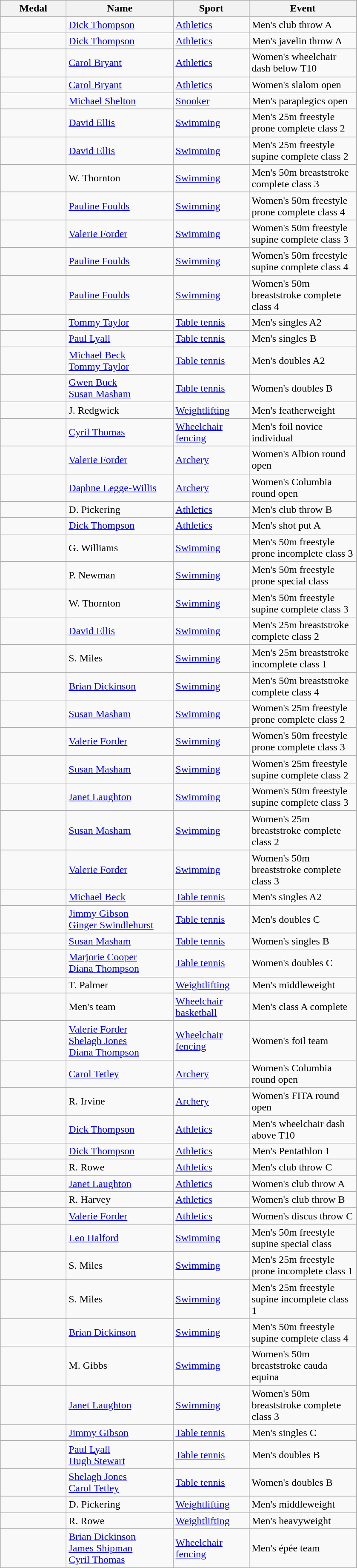<table class="wikitable">
<tr>
<th style="width:6em">Medal</th>
<th style="width:10em">Name</th>
<th style="width:7em">Sport</th>
<th style="width:10em">Event</th>
</tr>
<tr>
<td></td>
<td><a href='#'>Dick Thompson</a></td>
<td><a href='#'>Athletics</a></td>
<td>Men's club throw A</td>
</tr>
<tr>
<td></td>
<td><a href='#'>Dick Thompson</a></td>
<td><a href='#'>Athletics</a></td>
<td>Men's javelin throw A</td>
</tr>
<tr>
<td></td>
<td><a href='#'>Carol Bryant</a></td>
<td><a href='#'>Athletics</a></td>
<td>Women's wheelchair dash below T10</td>
</tr>
<tr>
<td></td>
<td><a href='#'>Carol Bryant</a></td>
<td><a href='#'>Athletics</a></td>
<td>Women's slalom open</td>
</tr>
<tr>
<td></td>
<td><a href='#'>Michael Shelton</a></td>
<td><a href='#'>Snooker</a></td>
<td>Men's paraplegics open</td>
</tr>
<tr>
<td></td>
<td><a href='#'>David Ellis</a></td>
<td><a href='#'>Swimming</a></td>
<td>Men's 25m freestyle prone complete class 2</td>
</tr>
<tr>
<td></td>
<td><a href='#'>David Ellis</a></td>
<td><a href='#'>Swimming</a></td>
<td>Men's 25m freestyle supine complete class 2</td>
</tr>
<tr>
<td></td>
<td>W. Thornton</td>
<td><a href='#'>Swimming</a></td>
<td>Men's 50m breaststroke complete class 3</td>
</tr>
<tr>
<td></td>
<td><a href='#'>Pauline Foulds</a></td>
<td><a href='#'>Swimming</a></td>
<td>Women's 50m freestyle prone complete class 4</td>
</tr>
<tr>
<td></td>
<td><a href='#'>Valerie Forder</a></td>
<td><a href='#'>Swimming</a></td>
<td>Women's 50m freestyle supine complete class 3</td>
</tr>
<tr>
<td></td>
<td><a href='#'>Pauline Foulds</a></td>
<td><a href='#'>Swimming</a></td>
<td>Women's 50m freestyle supine complete class 4</td>
</tr>
<tr>
<td></td>
<td><a href='#'>Pauline Foulds</a></td>
<td><a href='#'>Swimming</a></td>
<td>Women's 50m breaststroke complete class 4</td>
</tr>
<tr>
<td></td>
<td><a href='#'>Tommy Taylor</a></td>
<td><a href='#'>Table tennis</a></td>
<td>Men's singles A2</td>
</tr>
<tr>
<td></td>
<td><a href='#'>Paul Lyall</a></td>
<td><a href='#'>Table tennis</a></td>
<td>Men's singles B</td>
</tr>
<tr>
<td></td>
<td><a href='#'>Michael Beck</a><br> <a href='#'>Tommy Taylor</a></td>
<td><a href='#'>Table tennis</a></td>
<td>Men's doubles A2</td>
</tr>
<tr>
<td></td>
<td><a href='#'>Gwen Buck</a><br> <a href='#'>Susan Masham</a></td>
<td><a href='#'>Table tennis</a></td>
<td>Women's doubles B</td>
</tr>
<tr>
<td></td>
<td>J. Redgwick</td>
<td><a href='#'>Weightlifting</a></td>
<td>Men's featherweight</td>
</tr>
<tr>
<td></td>
<td><a href='#'>Cyril Thomas</a></td>
<td><a href='#'>Wheelchair fencing</a></td>
<td>Men's foil novice individual</td>
</tr>
<tr>
<td></td>
<td><a href='#'>Valerie Forder</a></td>
<td><a href='#'>Archery</a></td>
<td>Women's Albion round open</td>
</tr>
<tr>
<td></td>
<td><a href='#'>Daphne Legge-Willis</a></td>
<td><a href='#'>Archery</a></td>
<td>Women's Columbia round open</td>
</tr>
<tr>
<td></td>
<td>D. Pickering</td>
<td><a href='#'>Athletics</a></td>
<td>Men's club throw B</td>
</tr>
<tr>
<td></td>
<td><a href='#'>Dick Thompson</a></td>
<td><a href='#'>Athletics</a></td>
<td>Men's shot put A</td>
</tr>
<tr>
<td></td>
<td>G. Williams</td>
<td><a href='#'>Swimming</a></td>
<td>Men's 50m freestyle prone incomplete class 3</td>
</tr>
<tr>
<td></td>
<td>P. Newman</td>
<td><a href='#'>Swimming</a></td>
<td>Men's 50m freestyle prone special class</td>
</tr>
<tr>
<td></td>
<td>W. Thornton</td>
<td><a href='#'>Swimming</a></td>
<td>Men's 50m freestyle supine complete class 3</td>
</tr>
<tr>
<td></td>
<td><a href='#'>David Ellis</a></td>
<td><a href='#'>Swimming</a></td>
<td>Men's 25m breaststroke complete class 2</td>
</tr>
<tr>
<td></td>
<td>S. Miles</td>
<td><a href='#'>Swimming</a></td>
<td>Men's 25m breaststroke incomplete class 1</td>
</tr>
<tr>
<td></td>
<td><a href='#'>Brian Dickinson</a></td>
<td><a href='#'>Swimming</a></td>
<td>Men's 50m breaststroke complete class 4</td>
</tr>
<tr>
<td></td>
<td><a href='#'>Susan Masham</a></td>
<td><a href='#'>Swimming</a></td>
<td>Women's 25m freestyle prone complete class 2</td>
</tr>
<tr>
<td></td>
<td><a href='#'>Valerie Forder</a></td>
<td><a href='#'>Swimming</a></td>
<td>Women's 50m freestyle prone complete class 3</td>
</tr>
<tr>
<td></td>
<td><a href='#'>Susan Masham</a></td>
<td><a href='#'>Swimming</a></td>
<td>Women's 25m freestyle supine complete class 2</td>
</tr>
<tr>
<td></td>
<td><a href='#'>Janet Laughton</a></td>
<td><a href='#'>Swimming</a></td>
<td>Women's 50m freestyle supine complete class 3</td>
</tr>
<tr>
<td></td>
<td><a href='#'>Susan Masham</a></td>
<td><a href='#'>Swimming</a></td>
<td>Women's 25m breaststroke complete class 2</td>
</tr>
<tr>
<td></td>
<td><a href='#'>Valerie Forder</a></td>
<td><a href='#'>Swimming</a></td>
<td>Women's 50m breaststroke complete class 3</td>
</tr>
<tr>
<td></td>
<td><a href='#'>Michael Beck</a></td>
<td><a href='#'>Table tennis</a></td>
<td>Men's singles A2</td>
</tr>
<tr>
<td></td>
<td><a href='#'>Jimmy Gibson</a><br> <a href='#'>Ginger Swindlehurst</a></td>
<td><a href='#'>Table tennis</a></td>
<td>Men's doubles C</td>
</tr>
<tr>
<td></td>
<td><a href='#'>Susan Masham</a></td>
<td><a href='#'>Table tennis</a></td>
<td>Women's singles B</td>
</tr>
<tr>
<td></td>
<td><a href='#'>Marjorie Cooper</a><br> <a href='#'>Diana Thompson</a></td>
<td><a href='#'>Table tennis</a></td>
<td>Women's doubles C</td>
</tr>
<tr>
<td></td>
<td>T. Palmer</td>
<td><a href='#'>Weightlifting</a></td>
<td>Men's middleweight</td>
</tr>
<tr>
<td></td>
<td>Men's team</td>
<td><a href='#'>Wheelchair basketball</a></td>
<td>Men's class A complete</td>
</tr>
<tr>
<td></td>
<td><a href='#'>Valerie Forder</a><br> <a href='#'>Shelagh Jones</a><br> <a href='#'>Diana Thompson</a></td>
<td><a href='#'>Wheelchair fencing</a></td>
<td>Women's foil team</td>
</tr>
<tr>
<td></td>
<td><a href='#'>Carol Tetley</a></td>
<td><a href='#'>Archery</a></td>
<td>Women's Columbia round open</td>
</tr>
<tr>
<td></td>
<td>R. Irvine</td>
<td><a href='#'>Archery</a></td>
<td>Women's FITA round open</td>
</tr>
<tr>
<td></td>
<td><a href='#'>Dick Thompson</a></td>
<td><a href='#'>Athletics</a></td>
<td>Men's wheelchair dash above T10</td>
</tr>
<tr>
<td></td>
<td><a href='#'>Dick Thompson</a></td>
<td><a href='#'>Athletics</a></td>
<td>Men's Pentathlon 1</td>
</tr>
<tr>
<td></td>
<td>R. Rowe</td>
<td><a href='#'>Athletics</a></td>
<td>Men's club throw C</td>
</tr>
<tr>
<td></td>
<td><a href='#'>Janet Laughton</a></td>
<td><a href='#'>Athletics</a></td>
<td>Women's club throw A</td>
</tr>
<tr>
<td></td>
<td>R. Harvey</td>
<td><a href='#'>Athletics</a></td>
<td>Women's club throw B</td>
</tr>
<tr>
<td></td>
<td><a href='#'>Valerie Forder</a></td>
<td><a href='#'>Athletics</a></td>
<td>Women's discus throw C</td>
</tr>
<tr>
<td></td>
<td><a href='#'>Leo Halford</a></td>
<td><a href='#'>Swimming</a></td>
<td>Men's 50m freestyle supine special class</td>
</tr>
<tr>
<td></td>
<td>S. Miles</td>
<td><a href='#'>Swimming</a></td>
<td>Men's 25m freestyle prone incomplete class 1</td>
</tr>
<tr>
<td></td>
<td>S. Miles</td>
<td><a href='#'>Swimming</a></td>
<td>Men's 25m freestyle supine incomplete class 1</td>
</tr>
<tr>
<td></td>
<td><a href='#'>Brian Dickinson</a></td>
<td><a href='#'>Swimming</a></td>
<td>Men's 50m freestyle supine complete class 4</td>
</tr>
<tr>
<td></td>
<td>M. Gibbs</td>
<td><a href='#'>Swimming</a></td>
<td>Women's 50m breaststroke cauda equina</td>
</tr>
<tr>
<td></td>
<td><a href='#'>Janet Laughton</a></td>
<td><a href='#'>Swimming</a></td>
<td>Women's 50m breaststroke complete class 3</td>
</tr>
<tr>
<td></td>
<td><a href='#'>Jimmy Gibson</a></td>
<td><a href='#'>Table tennis</a></td>
<td>Men's singles C</td>
</tr>
<tr>
<td></td>
<td><a href='#'>Paul Lyall</a><br> <a href='#'>Hugh Stewart</a></td>
<td><a href='#'>Table tennis</a></td>
<td>Men's doubles B</td>
</tr>
<tr>
<td></td>
<td><a href='#'>Shelagh Jones</a><br> <a href='#'>Carol Tetley</a></td>
<td><a href='#'>Table tennis</a></td>
<td>Women's doubles B</td>
</tr>
<tr>
<td></td>
<td>D. Pickering</td>
<td><a href='#'>Weightlifting</a></td>
<td>Men's middleweight</td>
</tr>
<tr>
<td></td>
<td>R. Rowe</td>
<td><a href='#'>Weightlifting</a></td>
<td>Men's heavyweight</td>
</tr>
<tr>
<td></td>
<td><a href='#'>Brian Dickinson</a><br> <a href='#'>James Shipman</a><br> <a href='#'>Cyril Thomas</a></td>
<td><a href='#'>Wheelchair fencing</a></td>
<td>Men's épée team</td>
</tr>
</table>
